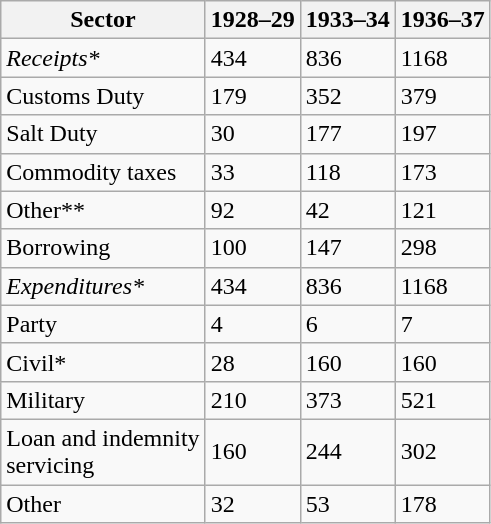<table class="wikitable">
<tr>
<th>Sector</th>
<th>1928–29</th>
<th>1933–34</th>
<th>1936–37</th>
</tr>
<tr>
<td><em>Receipts*</em></td>
<td>434</td>
<td>836</td>
<td>1168</td>
</tr>
<tr>
<td>Customs Duty</td>
<td>179</td>
<td>352</td>
<td>379</td>
</tr>
<tr>
<td>Salt Duty</td>
<td>30</td>
<td>177</td>
<td>197</td>
</tr>
<tr>
<td>Commodity taxes</td>
<td>33</td>
<td>118</td>
<td>173</td>
</tr>
<tr>
<td>Other**</td>
<td>92</td>
<td>42</td>
<td>121</td>
</tr>
<tr>
<td>Borrowing</td>
<td>100</td>
<td>147</td>
<td>298</td>
</tr>
<tr>
<td><em>Expenditures*</em></td>
<td>434</td>
<td>836</td>
<td>1168</td>
</tr>
<tr>
<td>Party</td>
<td>4</td>
<td>6</td>
<td>7</td>
</tr>
<tr>
<td>Civil*</td>
<td>28</td>
<td>160</td>
<td>160</td>
</tr>
<tr>
<td>Military</td>
<td>210</td>
<td>373</td>
<td>521</td>
</tr>
<tr>
<td>Loan and indemnity<br>servicing</td>
<td>160</td>
<td>244</td>
<td>302</td>
</tr>
<tr>
<td>Other</td>
<td>32</td>
<td>53</td>
<td>178</td>
</tr>
</table>
